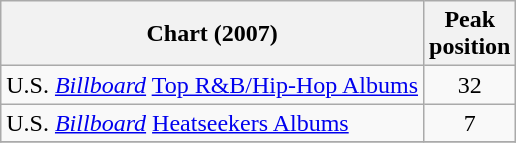<table class="wikitable">
<tr>
<th align="left">Chart (2007)</th>
<th style="text-align:center;">Peak<br>position</th>
</tr>
<tr>
<td align="left">U.S. <em><a href='#'>Billboard</a></em> <a href='#'>Top R&B/Hip-Hop Albums</a></td>
<td style="text-align:center;">32</td>
</tr>
<tr>
<td align="left">U.S. <em><a href='#'>Billboard</a></em> <a href='#'>Heatseekers Albums</a></td>
<td style="text-align:center;">7</td>
</tr>
<tr>
</tr>
</table>
